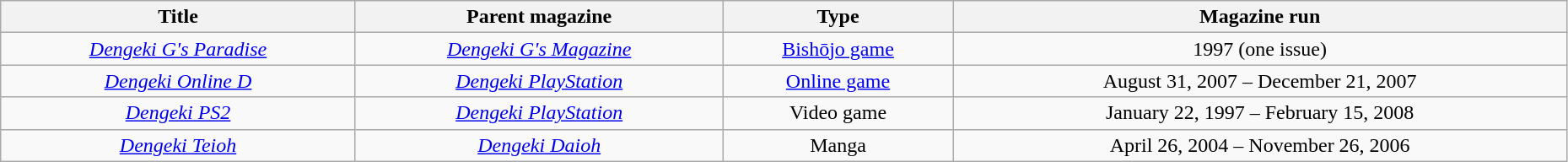<table class="wikitable" style="width: 98%; text-align: center;">
<tr>
<th>Title</th>
<th>Parent magazine</th>
<th>Type</th>
<th>Magazine run</th>
</tr>
<tr>
<td><em><a href='#'>Dengeki G's Paradise</a></em></td>
<td><em><a href='#'>Dengeki G's Magazine</a></em></td>
<td><a href='#'>Bishōjo game</a></td>
<td>1997 (one issue)</td>
</tr>
<tr>
<td><em><a href='#'>Dengeki Online D</a></em></td>
<td><em><a href='#'>Dengeki PlayStation</a></em></td>
<td><a href='#'>Online game</a></td>
<td>August 31, 2007 – December 21, 2007</td>
</tr>
<tr>
<td><em><a href='#'>Dengeki PS2</a></em></td>
<td><em><a href='#'>Dengeki PlayStation</a></em></td>
<td>Video game</td>
<td>January 22, 1997 – February 15, 2008</td>
</tr>
<tr>
<td><em><a href='#'>Dengeki Teioh</a></em></td>
<td><em><a href='#'>Dengeki Daioh</a></em></td>
<td>Manga</td>
<td>April 26, 2004 – November 26, 2006</td>
</tr>
</table>
